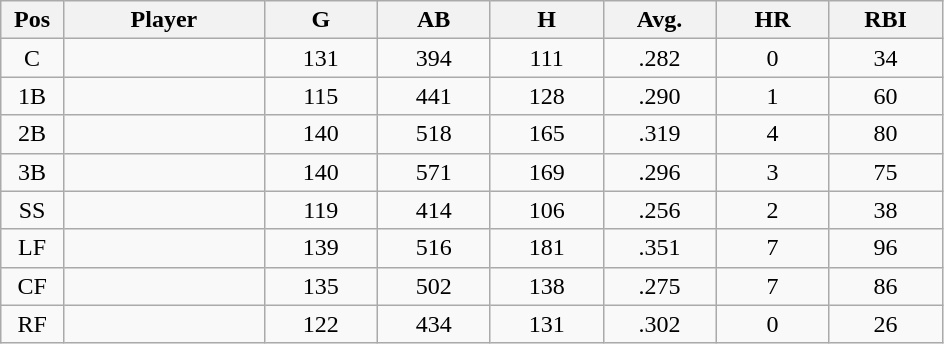<table class="wikitable sortable">
<tr>
<th bgcolor="#DDDDFF" width="5%">Pos</th>
<th bgcolor="#DDDDFF" width="16%">Player</th>
<th bgcolor="#DDDDFF" width="9%">G</th>
<th bgcolor="#DDDDFF" width="9%">AB</th>
<th bgcolor="#DDDDFF" width="9%">H</th>
<th bgcolor="#DDDDFF" width="9%">Avg.</th>
<th bgcolor="#DDDDFF" width="9%">HR</th>
<th bgcolor="#DDDDFF" width="9%">RBI</th>
</tr>
<tr align="center">
<td>C</td>
<td></td>
<td>131</td>
<td>394</td>
<td>111</td>
<td>.282</td>
<td>0</td>
<td>34</td>
</tr>
<tr align="center">
<td>1B</td>
<td></td>
<td>115</td>
<td>441</td>
<td>128</td>
<td>.290</td>
<td>1</td>
<td>60</td>
</tr>
<tr align="center">
<td>2B</td>
<td></td>
<td>140</td>
<td>518</td>
<td>165</td>
<td>.319</td>
<td>4</td>
<td>80</td>
</tr>
<tr align="center">
<td>3B</td>
<td></td>
<td>140</td>
<td>571</td>
<td>169</td>
<td>.296</td>
<td>3</td>
<td>75</td>
</tr>
<tr align="center">
<td>SS</td>
<td></td>
<td>119</td>
<td>414</td>
<td>106</td>
<td>.256</td>
<td>2</td>
<td>38</td>
</tr>
<tr align="center">
<td>LF</td>
<td></td>
<td>139</td>
<td>516</td>
<td>181</td>
<td>.351</td>
<td>7</td>
<td>96</td>
</tr>
<tr align="center">
<td>CF</td>
<td></td>
<td>135</td>
<td>502</td>
<td>138</td>
<td>.275</td>
<td>7</td>
<td>86</td>
</tr>
<tr align="center">
<td>RF</td>
<td></td>
<td>122</td>
<td>434</td>
<td>131</td>
<td>.302</td>
<td>0</td>
<td>26</td>
</tr>
</table>
